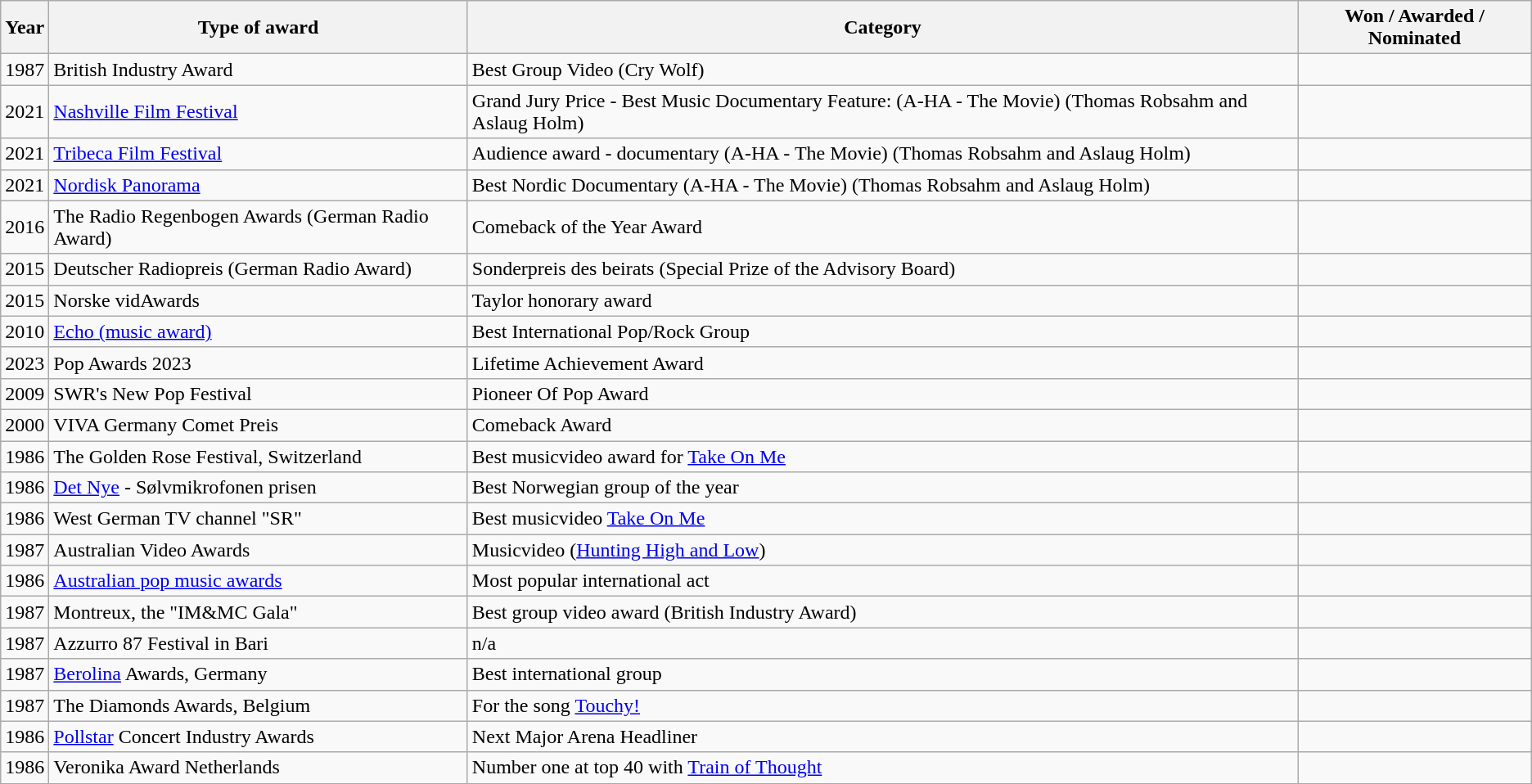<table class="wikitable sortable">
<tr>
<th>Year</th>
<th>Type of award</th>
<th>Category</th>
<th>Won / Awarded / Nominated</th>
</tr>
<tr>
<td>1987</td>
<td>British Industry Award</td>
<td>Best Group Video (Cry Wolf)</td>
<td></td>
</tr>
<tr>
<td>2021</td>
<td><a href='#'>Nashville Film Festival</a></td>
<td>Grand Jury Price - Best Music Documentary Feature: (A-HA - The Movie) (Thomas Robsahm and Aslaug Holm)</td>
<td></td>
</tr>
<tr>
<td>2021</td>
<td><a href='#'>Tribeca Film Festival</a></td>
<td>Audience award - documentary (A-HA - The Movie) (Thomas Robsahm and Aslaug Holm)</td>
<td></td>
</tr>
<tr>
<td>2021</td>
<td><a href='#'>Nordisk Panorama</a></td>
<td>Best Nordic Documentary (A-HA - The Movie) (Thomas Robsahm and Aslaug Holm)</td>
<td></td>
</tr>
<tr>
<td>2016</td>
<td>The Radio Regenbogen Awards (German Radio Award)</td>
<td>Comeback of the Year Award</td>
<td></td>
</tr>
<tr>
<td>2015</td>
<td>Deutscher Radiopreis (German Radio Award)</td>
<td>Sonderpreis des beirats (Special Prize of the Advisory Board)</td>
<td></td>
</tr>
<tr>
<td>2015</td>
<td>Norske vidAwards</td>
<td>Taylor honorary award</td>
<td></td>
</tr>
<tr>
<td>2010</td>
<td><a href='#'>Echo (music award)</a></td>
<td>Best International Pop/Rock Group</td>
<td></td>
</tr>
<tr>
<td>2023</td>
<td>Pop Awards 2023</td>
<td>Lifetime Achievement Award</td>
<td></td>
</tr>
<tr>
<td>2009</td>
<td>SWR's New Pop Festival</td>
<td>Pioneer Of Pop Award</td>
<td></td>
</tr>
<tr>
<td>2000</td>
<td>VIVA Germany Comet Preis</td>
<td>Comeback Award</td>
<td></td>
</tr>
<tr>
<td>1986</td>
<td>The Golden Rose Festival, Switzerland</td>
<td>Best musicvideo award for <a href='#'>Take On Me</a></td>
<td></td>
</tr>
<tr>
<td>1986</td>
<td><a href='#'>Det Nye</a> - Sølvmikrofonen prisen</td>
<td>Best Norwegian group of the year</td>
<td></td>
</tr>
<tr>
<td>1986</td>
<td>West German TV channel "SR"</td>
<td>Best musicvideo <a href='#'>Take On Me</a></td>
<td></td>
</tr>
<tr>
<td>1987</td>
<td>Australian Video Awards</td>
<td>Musicvideo (<a href='#'>Hunting High and Low</a>)</td>
<td></td>
</tr>
<tr>
<td>1986</td>
<td><a href='#'>Australian pop music awards</a></td>
<td>Most popular international act</td>
<td></td>
</tr>
<tr>
<td>1987</td>
<td>Montreux, the "IM&MC Gala"</td>
<td>Best group video award (British Industry Award)</td>
<td></td>
</tr>
<tr>
<td>1987</td>
<td>Azzurro 87 Festival in Bari</td>
<td>n/a</td>
<td></td>
</tr>
<tr>
<td>1987</td>
<td><a href='#'>Berolina</a> Awards, Germany</td>
<td>Best international group</td>
<td></td>
</tr>
<tr>
<td>1987</td>
<td>The Diamonds Awards, Belgium</td>
<td>For the song <a href='#'>Touchy!</a></td>
<td></td>
</tr>
<tr>
<td>1986</td>
<td><a href='#'>Pollstar</a> Concert Industry Awards</td>
<td>Next Major Arena Headliner</td>
<td></td>
</tr>
<tr>
<td>1986</td>
<td>Veronika Award Netherlands</td>
<td>Number one at top 40 with <a href='#'>Train of Thought</a></td>
<td></td>
</tr>
</table>
